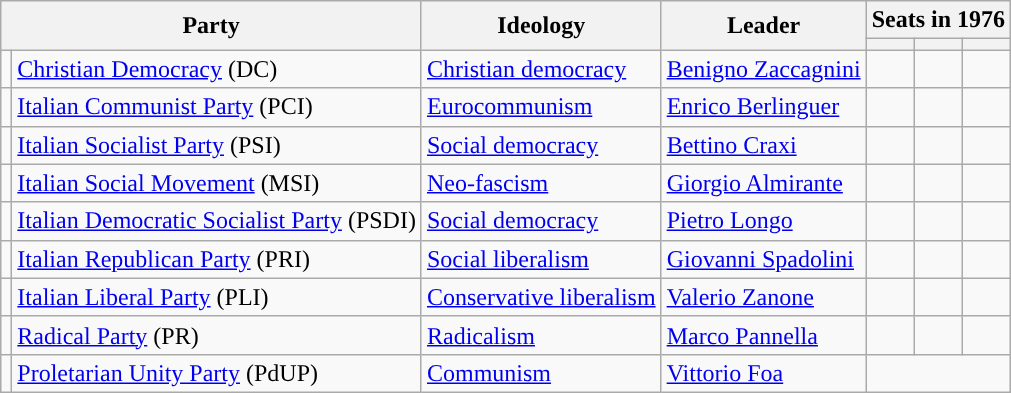<table class=wikitable style="text-align:left">
<tr>
<th colspan=2  rowspan="2">Party</th>
<th rowspan="2">Ideology</th>
<th rowspan="2">Leader</th>
<th colspan="3">Seats in 1976</th>
</tr>
<tr>
<th></th>
<th></th>
<th></th>
</tr>
<tr>
<td></td>
<td><a href='#'>Christian Democracy</a> (DC)</td>
<td><a href='#'>Christian democracy</a></td>
<td><a href='#'>Benigno Zaccagnini</a></td>
<td></td>
<td></td>
<td></td>
</tr>
<tr>
<td></td>
<td><a href='#'>Italian Communist Party</a> (PCI)</td>
<td><a href='#'>Eurocommunism</a></td>
<td><a href='#'>Enrico Berlinguer</a></td>
<td></td>
<td></td>
<td></td>
</tr>
<tr>
<td></td>
<td><a href='#'>Italian Socialist Party</a> (PSI)</td>
<td><a href='#'>Social democracy</a></td>
<td><a href='#'>Bettino Craxi</a></td>
<td></td>
<td></td>
<td></td>
</tr>
<tr>
<td></td>
<td><a href='#'>Italian Social Movement</a> (MSI)</td>
<td><a href='#'>Neo-fascism</a></td>
<td><a href='#'>Giorgio Almirante</a></td>
<td></td>
<td></td>
<td></td>
</tr>
<tr>
<td></td>
<td><a href='#'>Italian Democratic Socialist Party</a> (PSDI)</td>
<td><a href='#'>Social democracy</a></td>
<td><a href='#'>Pietro Longo</a></td>
<td></td>
<td></td>
<td></td>
</tr>
<tr>
<td></td>
<td><a href='#'>Italian Republican Party</a> (PRI)</td>
<td><a href='#'>Social liberalism</a></td>
<td><a href='#'>Giovanni Spadolini</a></td>
<td></td>
<td></td>
<td></td>
</tr>
<tr>
<td></td>
<td><a href='#'>Italian Liberal Party</a> (PLI)</td>
<td><a href='#'>Conservative liberalism</a></td>
<td><a href='#'>Valerio Zanone</a></td>
<td></td>
<td></td>
<td></td>
</tr>
<tr>
<td></td>
<td><a href='#'>Radical Party</a> (PR)</td>
<td><a href='#'>Radicalism</a></td>
<td><a href='#'>Marco Pannella</a></td>
<td></td>
<td></td>
<td></td>
</tr>
<tr>
<td></td>
<td><a href='#'>Proletarian Unity Party</a> (PdUP)</td>
<td><a href='#'>Communism</a></td>
<td><a href='#'>Vittorio Foa</a></td>
<td colspan=3></td>
</tr>
</table>
